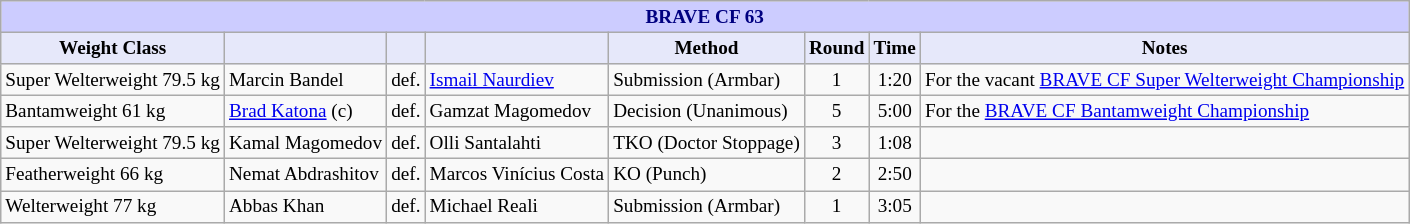<table class="wikitable" style="font-size: 80%;">
<tr>
<th colspan="8" style="background-color: #ccf; color: #000080; text-align: center;"><strong>BRAVE CF 63</strong></th>
</tr>
<tr>
<th colspan="1" style="background-color: #E6E8FA; color: #000000; text-align: center;">Weight Class</th>
<th colspan="1" style="background-color: #E6E8FA; color: #000000; text-align: center;"></th>
<th colspan="1" style="background-color: #E6E8FA; color: #000000; text-align: center;"></th>
<th colspan="1" style="background-color: #E6E8FA; color: #000000; text-align: center;"></th>
<th colspan="1" style="background-color: #E6E8FA; color: #000000; text-align: center;">Method</th>
<th colspan="1" style="background-color: #E6E8FA; color: #000000; text-align: center;">Round</th>
<th colspan="1" style="background-color: #E6E8FA; color: #000000; text-align: center;">Time</th>
<th colspan="1" style="background-color: #E6E8FA; color: #000000; text-align: center;">Notes</th>
</tr>
<tr>
<td>Super Welterweight 79.5 kg</td>
<td> Marcin Bandel</td>
<td>def.</td>
<td> <a href='#'>Ismail Naurdiev</a></td>
<td>Submission (Armbar)</td>
<td align=center>1</td>
<td align=center>1:20</td>
<td>For the vacant <a href='#'>BRAVE CF Super Welterweight Championship</a></td>
</tr>
<tr>
<td>Bantamweight 61 kg</td>
<td> <a href='#'>Brad Katona</a> (c)</td>
<td>def.</td>
<td> Gamzat Magomedov</td>
<td>Decision (Unanimous)</td>
<td align=center>5</td>
<td align=center>5:00</td>
<td>For the <a href='#'>BRAVE CF Bantamweight Championship</a></td>
</tr>
<tr>
<td>Super Welterweight 79.5 kg</td>
<td> Kamal Magomedov</td>
<td>def.</td>
<td> Olli Santalahti</td>
<td>TKO (Doctor Stoppage)</td>
<td align=center>3</td>
<td align=center>1:08</td>
<td></td>
</tr>
<tr>
<td>Featherweight 66 kg</td>
<td> Nemat Abdrashitov</td>
<td>def.</td>
<td> Marcos Vinícius Costa</td>
<td>KO (Punch)</td>
<td align=center>2</td>
<td align=center>2:50</td>
<td></td>
</tr>
<tr>
<td>Welterweight 77 kg</td>
<td> Abbas Khan</td>
<td>def.</td>
<td> Michael Reali</td>
<td>Submission (Armbar)</td>
<td align=center>1</td>
<td align=center>3:05</td>
<td></td>
</tr>
</table>
